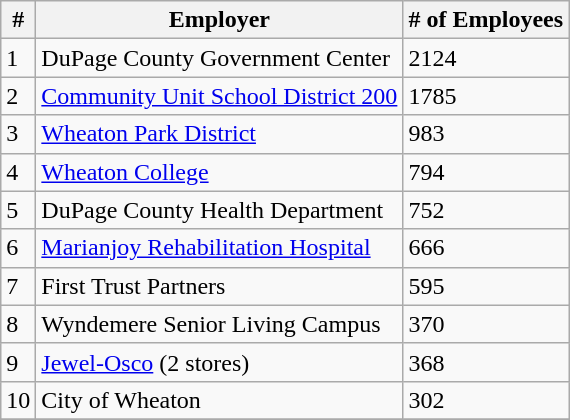<table class="wikitable">
<tr>
<th>#</th>
<th>Employer</th>
<th># of Employees</th>
</tr>
<tr>
<td>1</td>
<td>DuPage County Government Center</td>
<td>2124</td>
</tr>
<tr>
<td>2</td>
<td><a href='#'>Community Unit School District 200</a></td>
<td>1785</td>
</tr>
<tr>
<td>3</td>
<td><a href='#'>Wheaton Park District</a></td>
<td>983</td>
</tr>
<tr>
<td>4</td>
<td><a href='#'>Wheaton College</a></td>
<td>794</td>
</tr>
<tr>
<td>5</td>
<td>DuPage County Health Department</td>
<td>752</td>
</tr>
<tr>
<td>6</td>
<td><a href='#'>Marianjoy Rehabilitation Hospital</a></td>
<td>666</td>
</tr>
<tr>
<td>7</td>
<td>First Trust Partners</td>
<td>595</td>
</tr>
<tr>
<td>8</td>
<td>Wyndemere Senior Living Campus</td>
<td>370</td>
</tr>
<tr>
<td>9</td>
<td><a href='#'>Jewel-Osco</a> (2 stores)</td>
<td>368</td>
</tr>
<tr>
<td>10</td>
<td>City of Wheaton</td>
<td>302</td>
</tr>
<tr>
</tr>
</table>
